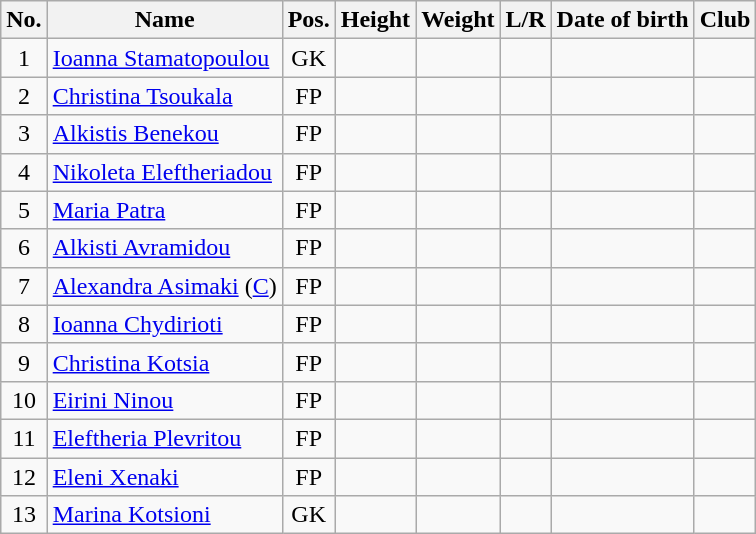<table class="wikitable sortable" style="text-align:center">
<tr>
<th>No.</th>
<th>Name</th>
<th>Pos.</th>
<th>Height</th>
<th>Weight</th>
<th>L/R</th>
<th>Date of birth</th>
<th>Club</th>
</tr>
<tr>
<td style="text-align:center;">1</td>
<td style="text-align:left;"><a href='#'>Ioanna Stamatopoulou</a></td>
<td style="text-align:center;">GK</td>
<td></td>
<td></td>
<td></td>
<td style="text-align:left;"></td>
<td></td>
</tr>
<tr>
<td style="text-align:center;">2</td>
<td style="text-align:left;"><a href='#'>Christina Tsoukala</a></td>
<td style="text-align:center;">FP</td>
<td></td>
<td></td>
<td></td>
<td style="text-align:left;"></td>
<td></td>
</tr>
<tr>
<td style="text-align:center;">3</td>
<td style="text-align:left;"><a href='#'>Alkistis Benekou</a></td>
<td style="text-align:center;">FP</td>
<td></td>
<td></td>
<td></td>
<td style="text-align:left;"></td>
<td></td>
</tr>
<tr>
<td style="text-align:center;">4</td>
<td style="text-align:left;"><a href='#'>Nikoleta Eleftheriadou</a></td>
<td style="text-align:center;">FP</td>
<td></td>
<td></td>
<td></td>
<td style="text-align:left;"></td>
<td></td>
</tr>
<tr>
<td style="text-align:center;">5</td>
<td style="text-align:left;"><a href='#'>Maria Patra</a></td>
<td style="text-align:center;">FP</td>
<td></td>
<td></td>
<td></td>
<td style="text-align:left;"></td>
<td></td>
</tr>
<tr>
<td style="text-align:center;">6</td>
<td style="text-align:left;"><a href='#'>Alkisti Avramidou</a></td>
<td style="text-align:center;">FP</td>
<td></td>
<td></td>
<td></td>
<td style="text-align:left;"></td>
<td></td>
</tr>
<tr>
<td style="text-align:center;">7</td>
<td style="text-align:left;"><a href='#'>Alexandra Asimaki</a> (<a href='#'>C</a>)</td>
<td style="text-align:center;">FP</td>
<td></td>
<td></td>
<td></td>
<td style="text-align:left;"></td>
<td></td>
</tr>
<tr>
<td style="text-align:center;">8</td>
<td style="text-align:left;"><a href='#'>Ioanna Chydirioti</a></td>
<td style="text-align:center;">FP</td>
<td></td>
<td></td>
<td></td>
<td style="text-align:left;"></td>
<td></td>
</tr>
<tr>
<td style="text-align:center;">9</td>
<td style="text-align:left;"><a href='#'>Christina Kotsia</a></td>
<td style="text-align:center;">FP</td>
<td></td>
<td></td>
<td></td>
<td style="text-align:left;"></td>
<td></td>
</tr>
<tr>
<td style="text-align:center;">10</td>
<td style="text-align:left;"><a href='#'>Eirini Ninou</a></td>
<td style="text-align:center;">FP</td>
<td></td>
<td></td>
<td></td>
<td style="text-align:left;"></td>
<td></td>
</tr>
<tr>
<td style="text-align:center;">11</td>
<td style="text-align:left;"><a href='#'>Eleftheria Plevritou</a></td>
<td style="text-align:center;">FP</td>
<td></td>
<td></td>
<td></td>
<td style="text-align:left;"></td>
<td></td>
</tr>
<tr>
<td style="text-align:center;">12</td>
<td style="text-align:left;"><a href='#'>Eleni Xenaki</a></td>
<td style="text-align:center;">FP</td>
<td></td>
<td></td>
<td></td>
<td style="text-align:left;"></td>
<td></td>
</tr>
<tr>
<td style="text-align:center;">13</td>
<td style="text-align:left;"><a href='#'>Marina Kotsioni</a></td>
<td style="text-align:center;">GK</td>
<td></td>
<td></td>
<td></td>
<td style="text-align:left;"></td>
<td></td>
</tr>
</table>
